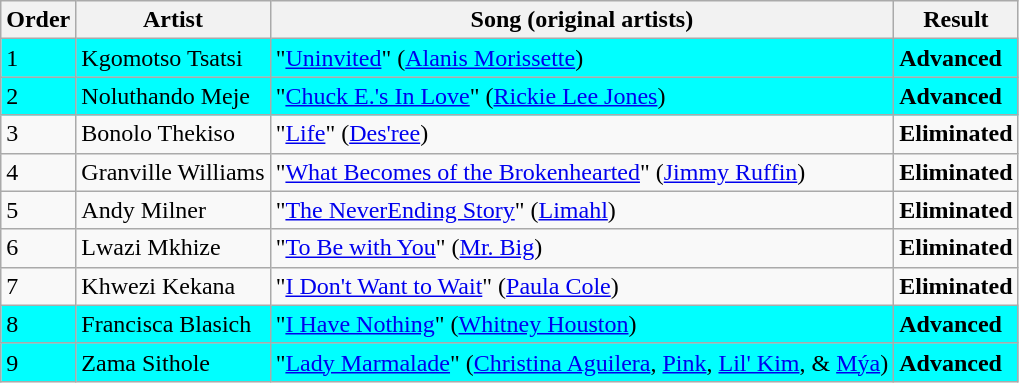<table class=wikitable>
<tr>
<th>Order</th>
<th>Artist</th>
<th>Song (original artists)</th>
<th>Result</th>
</tr>
<tr style="background:cyan;">
<td>1</td>
<td>Kgomotso Tsatsi</td>
<td>"<a href='#'>Uninvited</a>" (<a href='#'>Alanis Morissette</a>)</td>
<td><strong>Advanced</strong></td>
</tr>
<tr style="background:cyan;">
<td>2</td>
<td>Noluthando Meje</td>
<td>"<a href='#'>Chuck E.'s In Love</a>" (<a href='#'>Rickie Lee Jones</a>)</td>
<td><strong>Advanced</strong></td>
</tr>
<tr>
<td>3</td>
<td>Bonolo Thekiso</td>
<td>"<a href='#'>Life</a>" (<a href='#'>Des'ree</a>)</td>
<td><strong>Eliminated</strong></td>
</tr>
<tr>
<td>4</td>
<td>Granville Williams</td>
<td>"<a href='#'>What Becomes of the Brokenhearted</a>" (<a href='#'>Jimmy Ruffin</a>)</td>
<td><strong>Eliminated</strong></td>
</tr>
<tr>
<td>5</td>
<td>Andy Milner</td>
<td>"<a href='#'>The NeverEnding Story</a>" (<a href='#'>Limahl</a>)</td>
<td><strong>Eliminated</strong></td>
</tr>
<tr>
<td>6</td>
<td>Lwazi Mkhize</td>
<td>"<a href='#'>To Be with You</a>" (<a href='#'>Mr. Big</a>)</td>
<td><strong>Eliminated</strong></td>
</tr>
<tr>
<td>7</td>
<td>Khwezi Kekana</td>
<td>"<a href='#'>I Don't Want to Wait</a>" (<a href='#'>Paula Cole</a>)</td>
<td><strong>Eliminated</strong></td>
</tr>
<tr style="background:cyan;">
<td>8</td>
<td>Francisca Blasich</td>
<td>"<a href='#'>I Have Nothing</a>" (<a href='#'>Whitney Houston</a>)</td>
<td><strong>Advanced</strong></td>
</tr>
<tr style="background:cyan;">
<td>9</td>
<td>Zama Sithole</td>
<td>"<a href='#'>Lady Marmalade</a>" (<a href='#'>Christina Aguilera</a>, <a href='#'>Pink</a>, <a href='#'>Lil' Kim</a>, & <a href='#'>Mýa</a>)</td>
<td><strong>Advanced</strong></td>
</tr>
</table>
